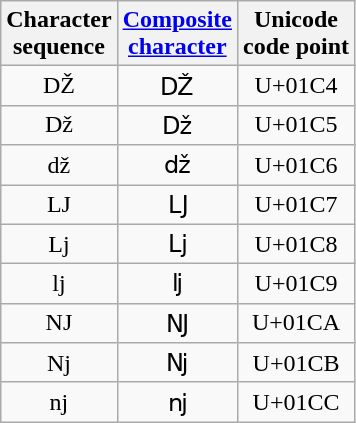<table class=wikitable style="text-align: center;">
<tr>
<th>Character<br>sequence</th>
<th><a href='#'>Composite<br>character</a></th>
<th>Unicode<br>code point</th>
</tr>
<tr>
<td>DŽ</td>
<td>Ǆ</td>
<td>U+01C4</td>
</tr>
<tr>
<td>Dž</td>
<td>ǅ</td>
<td>U+01C5</td>
</tr>
<tr>
<td>dž</td>
<td>ǆ</td>
<td>U+01C6</td>
</tr>
<tr>
<td>LJ</td>
<td>Ǉ</td>
<td>U+01C7</td>
</tr>
<tr>
<td>Lj</td>
<td>ǈ</td>
<td>U+01C8</td>
</tr>
<tr>
<td>lj</td>
<td>ǉ</td>
<td>U+01C9</td>
</tr>
<tr>
<td>NJ</td>
<td>Ǌ</td>
<td>U+01CA</td>
</tr>
<tr>
<td>Nj</td>
<td>ǋ</td>
<td>U+01CB</td>
</tr>
<tr>
<td>nj</td>
<td>ǌ</td>
<td>U+01CC</td>
</tr>
</table>
